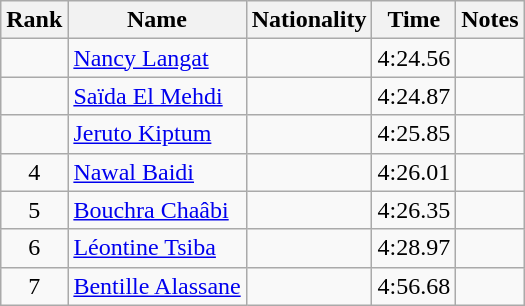<table class="wikitable sortable" style="text-align:center">
<tr>
<th>Rank</th>
<th>Name</th>
<th>Nationality</th>
<th>Time</th>
<th>Notes</th>
</tr>
<tr>
<td></td>
<td align=left><a href='#'>Nancy Langat</a></td>
<td align=left></td>
<td>4:24.56</td>
<td></td>
</tr>
<tr>
<td></td>
<td align=left><a href='#'>Saïda El Mehdi</a></td>
<td align=left></td>
<td>4:24.87</td>
<td></td>
</tr>
<tr>
<td></td>
<td align=left><a href='#'>Jeruto Kiptum</a></td>
<td align=left></td>
<td>4:25.85</td>
<td></td>
</tr>
<tr>
<td>4</td>
<td align=left><a href='#'>Nawal Baidi</a></td>
<td align=left></td>
<td>4:26.01</td>
<td></td>
</tr>
<tr>
<td>5</td>
<td align=left><a href='#'>Bouchra Chaâbi</a></td>
<td align=left></td>
<td>4:26.35</td>
<td></td>
</tr>
<tr>
<td>6</td>
<td align=left><a href='#'>Léontine Tsiba</a></td>
<td align=left></td>
<td>4:28.97</td>
<td></td>
</tr>
<tr>
<td>7</td>
<td align=left><a href='#'>Bentille Alassane</a></td>
<td align=left></td>
<td>4:56.68</td>
<td></td>
</tr>
</table>
